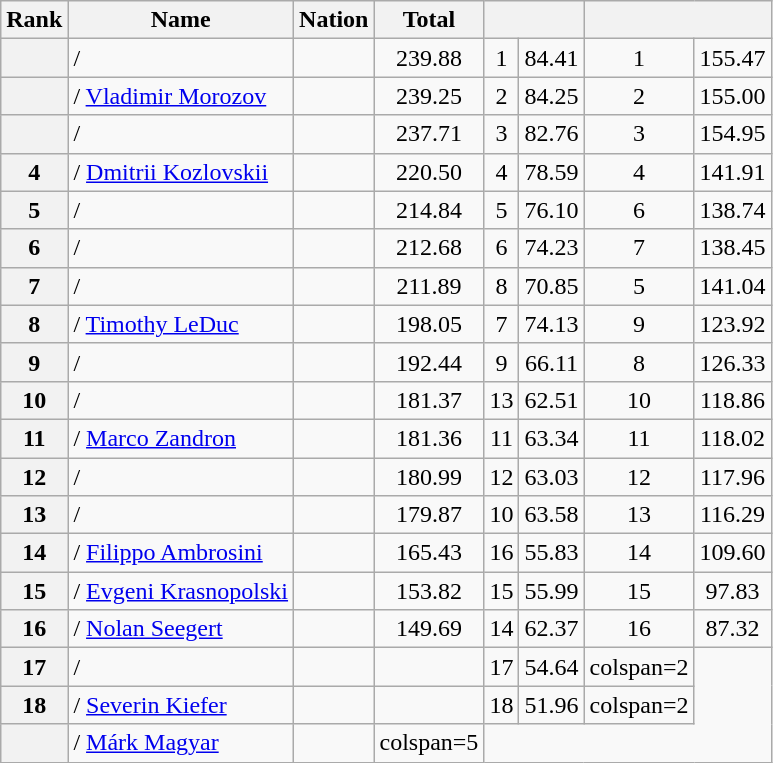<table class="wikitable sortable" style="text-align:center">
<tr>
<th>Rank</th>
<th>Name</th>
<th>Nation</th>
<th>Total</th>
<th colspan=2></th>
<th colspan=2></th>
</tr>
<tr>
<th></th>
<td align="left"> / </td>
<td align="left"></td>
<td>239.88</td>
<td>1</td>
<td>84.41</td>
<td>1</td>
<td>155.47</td>
</tr>
<tr>
<th></th>
<td align="left"> / <a href='#'>Vladimir Morozov</a></td>
<td align="left"></td>
<td>239.25</td>
<td>2</td>
<td>84.25</td>
<td>2</td>
<td>155.00</td>
</tr>
<tr>
<th></th>
<td align="left"> / </td>
<td align="left"></td>
<td>237.71</td>
<td>3</td>
<td>82.76</td>
<td>3</td>
<td>154.95</td>
</tr>
<tr>
<th>4</th>
<td align="left"> / <a href='#'>Dmitrii Kozlovskii</a></td>
<td align="left"></td>
<td>220.50</td>
<td>4</td>
<td>78.59</td>
<td>4</td>
<td>141.91</td>
</tr>
<tr>
<th>5</th>
<td align="left"> / </td>
<td align="left"></td>
<td>214.84</td>
<td>5</td>
<td>76.10</td>
<td>6</td>
<td>138.74</td>
</tr>
<tr>
<th>6</th>
<td align="left"> / </td>
<td align="left"></td>
<td>212.68</td>
<td>6</td>
<td>74.23</td>
<td>7</td>
<td>138.45</td>
</tr>
<tr>
<th>7</th>
<td align="left"> / </td>
<td align="left"></td>
<td>211.89</td>
<td>8</td>
<td>70.85</td>
<td>5</td>
<td>141.04</td>
</tr>
<tr>
<th>8</th>
<td align="left"> / <a href='#'>Timothy LeDuc</a></td>
<td align="left"></td>
<td>198.05</td>
<td>7</td>
<td>74.13</td>
<td>9</td>
<td>123.92</td>
</tr>
<tr>
<th>9</th>
<td align="left"> / </td>
<td align="left"></td>
<td>192.44</td>
<td>9</td>
<td>66.11</td>
<td>8</td>
<td>126.33</td>
</tr>
<tr>
<th>10</th>
<td align="left"> / </td>
<td align="left"></td>
<td>181.37</td>
<td>13</td>
<td>62.51</td>
<td>10</td>
<td>118.86</td>
</tr>
<tr>
<th>11</th>
<td align="left"> / <a href='#'>Marco Zandron</a></td>
<td align="left"></td>
<td>181.36</td>
<td>11</td>
<td>63.34</td>
<td>11</td>
<td>118.02</td>
</tr>
<tr>
<th>12</th>
<td align="left"> / </td>
<td align="left"></td>
<td>180.99</td>
<td>12</td>
<td>63.03</td>
<td>12</td>
<td>117.96</td>
</tr>
<tr>
<th>13</th>
<td align="left"> / </td>
<td align="left"></td>
<td>179.87</td>
<td>10</td>
<td>63.58</td>
<td>13</td>
<td>116.29</td>
</tr>
<tr>
<th>14</th>
<td align="left"> / <a href='#'>Filippo Ambrosini</a></td>
<td align="left"></td>
<td>165.43</td>
<td>16</td>
<td>55.83</td>
<td>14</td>
<td>109.60</td>
</tr>
<tr>
<th>15</th>
<td align="left"> / <a href='#'>Evgeni Krasnopolski</a></td>
<td align="left"></td>
<td>153.82</td>
<td>15</td>
<td>55.99</td>
<td>15</td>
<td>97.83</td>
</tr>
<tr>
<th>16</th>
<td align="left"> / <a href='#'>Nolan Seegert</a></td>
<td align="left"></td>
<td>149.69</td>
<td>14</td>
<td>62.37</td>
<td>16</td>
<td>87.32</td>
</tr>
<tr>
<th>17</th>
<td align="left"> / </td>
<td align="left"></td>
<td></td>
<td>17</td>
<td>54.64</td>
<td>colspan=2 </td>
</tr>
<tr>
<th>18</th>
<td align="left"> / <a href='#'>Severin Kiefer</a></td>
<td align="left"></td>
<td></td>
<td>18</td>
<td>51.96</td>
<td>colspan=2 </td>
</tr>
<tr>
<th></th>
<td align="left"> / <a href='#'>Márk Magyar</a></td>
<td align="left"></td>
<td>colspan=5 </td>
</tr>
</table>
